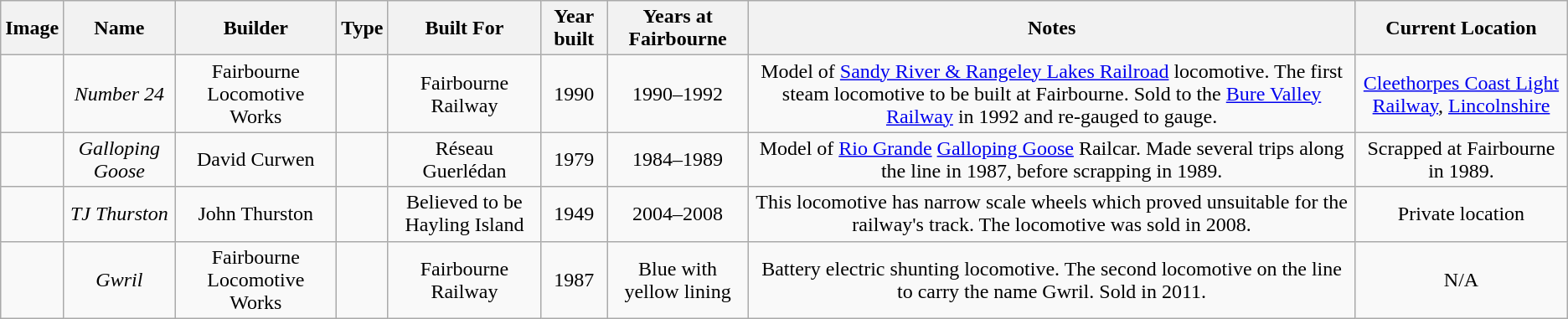<table class="sort wikitable sortable">
<tr>
<th>Image</th>
<th>Name</th>
<th>Builder</th>
<th>Type</th>
<th>Built For</th>
<th>Year built</th>
<th>Years at Fairbourne</th>
<th>Notes</th>
<th>Current Location</th>
</tr>
<tr>
<td></td>
<td align=center><em>Number 24</em></td>
<td align=center>Fairbourne Locomotive Works</td>
<td align=center></td>
<td align=center>Fairbourne Railway</td>
<td align=center>1990</td>
<td align=center>1990–1992</td>
<td align=center>Model of <a href='#'>Sandy River & Rangeley Lakes Railroad</a> locomotive. The first steam locomotive to be built at Fairbourne. Sold to the <a href='#'>Bure Valley Railway</a> in 1992 and re-gauged to  gauge.</td>
<td align=center><a href='#'>Cleethorpes Coast Light Railway</a>, <a href='#'>Lincolnshire</a></td>
</tr>
<tr>
<td></td>
<td align=center><em>Galloping Goose</em></td>
<td align=center>David Curwen</td>
<td align=center></td>
<td align=center>Réseau Guerlédan</td>
<td align=center>1979</td>
<td align=center>1984–1989</td>
<td align=center>Model of <a href='#'>Rio Grande</a> <a href='#'>Galloping Goose</a> Railcar. Made several trips along the line in 1987, before scrapping in 1989. </td>
<td align=center>Scrapped at Fairbourne in 1989.</td>
</tr>
<tr>
<td></td>
<td align=center><em>TJ Thurston</em></td>
<td align=center>John Thurston</td>
<td align=center></td>
<td align=center>Believed to be Hayling Island</td>
<td align=center>1949</td>
<td align=center>2004–2008</td>
<td align=center>This locomotive has narrow scale wheels which proved unsuitable for the railway's track. The locomotive was sold in 2008.</td>
<td align=center>Private location</td>
</tr>
<tr>
<td></td>
<td align=center><em>Gwril</em></td>
<td align=center>Fairbourne Locomotive Works</td>
<td align=center></td>
<td align=center>Fairbourne Railway</td>
<td align=center>1987</td>
<td align=center>Blue with yellow lining</td>
<td align=center>Battery electric shunting locomotive. The second locomotive on the line to carry the name Gwril. Sold in 2011.</td>
<td align=center>N/A</td>
</tr>
</table>
